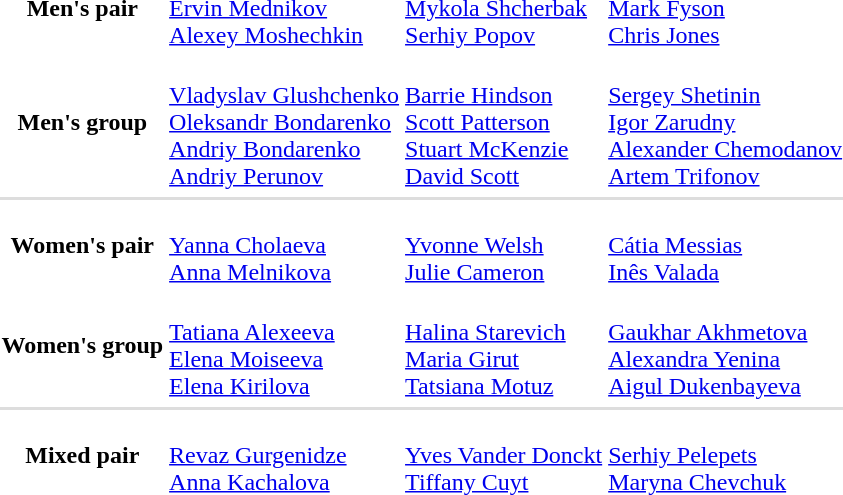<table>
<tr>
<th scope="row">Men's pair</th>
<td><br><a href='#'>Ervin Mednikov</a><br><a href='#'>Alexey Moshechkin</a></td>
<td><br><a href='#'>Mykola Shcherbak</a><br><a href='#'>Serhiy Popov</a></td>
<td><br><a href='#'>Mark Fyson</a><br><a href='#'>Chris Jones</a></td>
</tr>
<tr>
<th scope="row">Men's group</th>
<td><br><a href='#'>Vladyslav Glushchenko</a><br><a href='#'>Oleksandr Bondarenko</a><br><a href='#'>Andriy Bondarenko</a><br><a href='#'>Andriy Perunov</a></td>
<td><br><a href='#'>Barrie Hindson</a><br><a href='#'>Scott Patterson</a><br><a href='#'>Stuart McKenzie</a><br><a href='#'>David Scott</a></td>
<td><br><a href='#'>Sergey Shetinin</a><br><a href='#'>Igor Zarudny</a><br><a href='#'>Alexander Chemodanov</a><br><a href='#'>Artem Trifonov</a></td>
</tr>
<tr>
</tr>
<tr bgcolor=#DDDDDD>
<td colspan=4></td>
</tr>
<tr>
<th scope="row">Women's pair</th>
<td><br><a href='#'>Yanna Cholaeva</a><br><a href='#'>Anna Melnikova</a></td>
<td><br><a href='#'>Yvonne Welsh</a><br><a href='#'>Julie Cameron</a></td>
<td><br><a href='#'>Cátia Messias</a><br><a href='#'>Inês Valada</a></td>
</tr>
<tr>
<th scope="row">Women's group</th>
<td><br><a href='#'>Tatiana Alexeeva</a><br><a href='#'>Elena Moiseeva</a><br><a href='#'>Elena Kirilova</a></td>
<td><br><a href='#'>Halina Starevich</a><br><a href='#'>Maria Girut</a><br><a href='#'>Tatsiana Motuz</a></td>
<td><br><a href='#'>Gaukhar Akhmetova</a><br><a href='#'>Alexandra Yenina</a><br><a href='#'>Aigul Dukenbayeva</a></td>
</tr>
<tr>
</tr>
<tr bgcolor=#DDDDDD>
<td colspan=4></td>
</tr>
<tr>
<th scope="row">Mixed pair</th>
<td><br><a href='#'>Revaz Gurgenidze</a><br><a href='#'>Anna Kachalova</a></td>
<td><br><a href='#'>Yves Vander Donckt</a><br><a href='#'>Tiffany Cuyt</a></td>
<td><br><a href='#'>Serhiy Pelepets</a><br><a href='#'>Maryna Chevchuk</a></td>
</tr>
</table>
